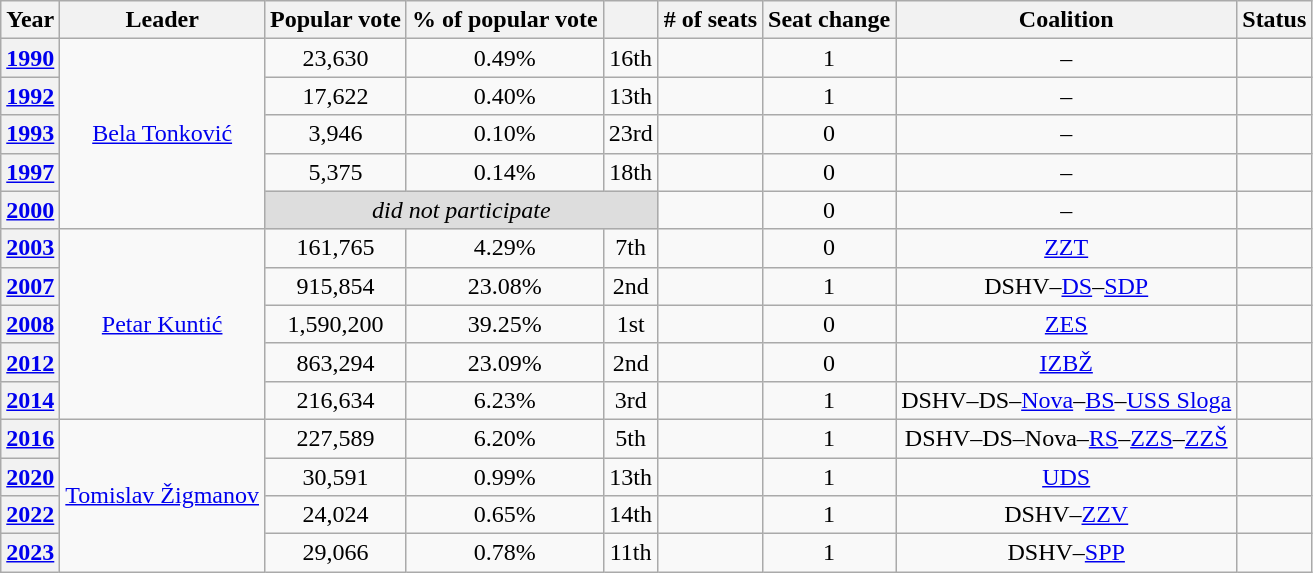<table class="wikitable" style="text-align:center">
<tr>
<th>Year</th>
<th>Leader</th>
<th>Popular vote</th>
<th>% of popular vote</th>
<th></th>
<th># of seats</th>
<th>Seat change</th>
<th>Coalition</th>
<th>Status</th>
</tr>
<tr>
<th><a href='#'>1990</a></th>
<td rowspan="5"><a href='#'>Bela Tonković</a></td>
<td>23,630</td>
<td>0.49%</td>
<td> 16th</td>
<td></td>
<td> 1</td>
<td>–</td>
<td></td>
</tr>
<tr>
<th><a href='#'>1992</a></th>
<td>17,622</td>
<td>0.40%</td>
<td> 13th</td>
<td></td>
<td> 1</td>
<td>–</td>
<td></td>
</tr>
<tr>
<th><a href='#'>1993</a></th>
<td>3,946</td>
<td>0.10%</td>
<td> 23rd</td>
<td></td>
<td> 0</td>
<td>–</td>
<td></td>
</tr>
<tr>
<th><a href='#'>1997</a></th>
<td>5,375</td>
<td>0.14%</td>
<td> 18th</td>
<td></td>
<td> 0</td>
<td>–</td>
<td></td>
</tr>
<tr>
<th><a href='#'>2000</a></th>
<td colspan="3" style="background:#ddd"><em>did not participate</em></td>
<td></td>
<td> 0</td>
<td>–</td>
<td></td>
</tr>
<tr>
<th><a href='#'>2003</a></th>
<td rowspan="5"><a href='#'>Petar Kuntić</a></td>
<td>161,765</td>
<td>4.29%</td>
<td> 7th</td>
<td></td>
<td> 0</td>
<td><a href='#'>ZZT</a></td>
<td></td>
</tr>
<tr>
<th><a href='#'>2007</a></th>
<td>915,854</td>
<td>23.08%</td>
<td> 2nd</td>
<td></td>
<td> 1</td>
<td>DSHV–<a href='#'>DS</a>–<a href='#'>SDP</a></td>
<td></td>
</tr>
<tr>
<th><a href='#'>2008</a></th>
<td>1,590,200</td>
<td>39.25%</td>
<td> 1st</td>
<td></td>
<td> 0</td>
<td><a href='#'>ZES</a></td>
<td></td>
</tr>
<tr>
<th><a href='#'>2012</a></th>
<td>863,294</td>
<td>23.09%</td>
<td> 2nd</td>
<td></td>
<td> 0</td>
<td><a href='#'>IZBŽ</a></td>
<td></td>
</tr>
<tr>
<th><a href='#'>2014</a></th>
<td>216,634</td>
<td>6.23%</td>
<td> 3rd</td>
<td></td>
<td> 1</td>
<td>DSHV–DS–<a href='#'>Nova</a>–<a href='#'>BS</a>–<a href='#'>USS Sloga</a></td>
<td></td>
</tr>
<tr>
<th><a href='#'>2016</a></th>
<td rowspan="4"><a href='#'>Tomislav Žigmanov</a></td>
<td>227,589</td>
<td>6.20%</td>
<td> 5th</td>
<td></td>
<td> 1</td>
<td>DSHV–DS–Nova–<a href='#'>RS</a>–<a href='#'>ZZS</a>–<a href='#'>ZZŠ</a></td>
<td></td>
</tr>
<tr>
<th><a href='#'>2020</a></th>
<td>30,591</td>
<td>0.99%</td>
<td> 13th</td>
<td></td>
<td> 1</td>
<td><a href='#'>UDS</a></td>
<td></td>
</tr>
<tr>
<th><a href='#'>2022</a></th>
<td>24,024</td>
<td>0.65%</td>
<td> 14th</td>
<td></td>
<td> 1</td>
<td>DSHV–<a href='#'>ZZV</a></td>
<td></td>
</tr>
<tr>
<th><a href='#'>2023</a></th>
<td>29,066</td>
<td>0.78%</td>
<td> 11th</td>
<td></td>
<td> 1</td>
<td>DSHV–<a href='#'>SPP</a></td>
<td></td>
</tr>
</table>
